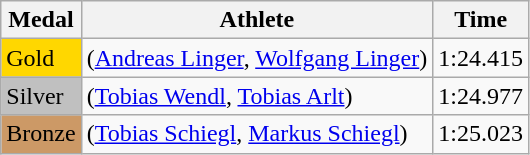<table class="wikitable">
<tr>
<th>Medal</th>
<th>Athlete</th>
<th>Time</th>
</tr>
<tr>
<td bgcolor="gold">Gold</td>
<td> (<a href='#'>Andreas Linger</a>, <a href='#'>Wolfgang Linger</a>)</td>
<td>1:24.415</td>
</tr>
<tr>
<td bgcolor="silver">Silver</td>
<td> (<a href='#'>Tobias Wendl</a>, <a href='#'>Tobias Arlt</a>)</td>
<td>1:24.977</td>
</tr>
<tr>
<td bgcolor="CC9966">Bronze</td>
<td> (<a href='#'>Tobias Schiegl</a>, <a href='#'>Markus Schiegl</a>)</td>
<td>1:25.023</td>
</tr>
</table>
